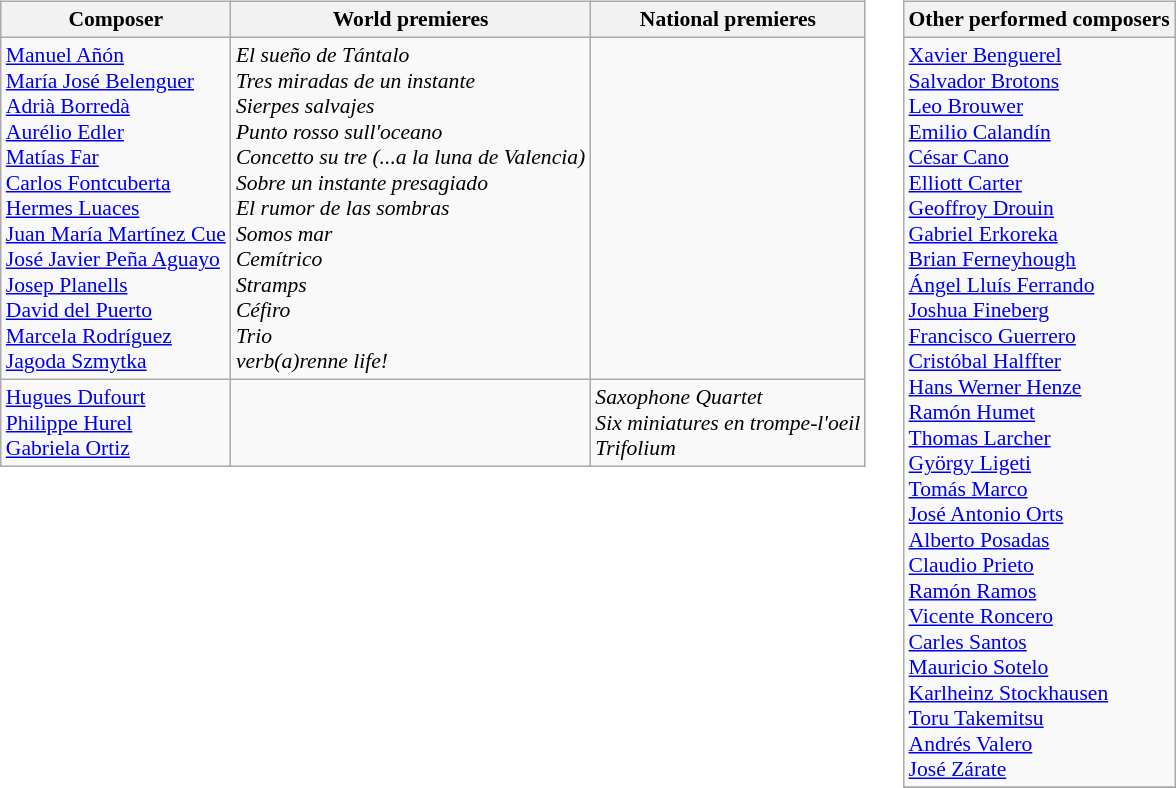<table style="font-size:90%" cellpadding="4">
<tr valign="top">
<td><br><table class="wikitable">
<tr>
<th>Composer</th>
<th>World premieres</th>
<th>National premieres</th>
</tr>
<tr>
<td> <a href='#'>Manuel Añón</a><br> <a href='#'>María José Belenguer</a><br> <a href='#'>Adrià Borredà</a><br> <a href='#'>Aurélio Edler</a><br> <a href='#'>Matías Far</a><br> <a href='#'>Carlos Fontcuberta</a><br> <a href='#'>Hermes Luaces</a><br> <a href='#'>Juan María Martínez Cue</a><br> <a href='#'>José Javier Peña Aguayo</a><br> <a href='#'>Josep Planells</a><br> <a href='#'>David del Puerto</a><br> <a href='#'>Marcela Rodríguez</a><br> <a href='#'>Jagoda Szmytka</a></td>
<td><em>El sueño de Tántalo</em><br><em>Tres miradas de un instante</em><br><em>Sierpes salvajes</em><br><em>Punto rosso sull'oceano</em><br><em>Concetto su tre (...a la luna de Valencia)</em><br><em>Sobre un instante presagiado</em><br><em>El rumor de las sombras</em><br><em>Somos mar</em><br><em>Cemítrico</em><br><em>Stramps</em><br><em>Céfiro</em><br><em>Trio</em><br><em>verb(a)renne life!</em></td>
<td></td>
</tr>
<tr>
<td> <a href='#'>Hugues Dufourt</a><br> <a href='#'>Philippe Hurel</a><br> <a href='#'>Gabriela Ortiz</a></td>
<td></td>
<td><em>Saxophone Quartet</em><br><em>Six miniatures en trompe-l'oeil</em><br><em>Trifolium</em></td>
</tr>
</table>
</td>
<td><br><table class="wikitable">
<tr>
<th>Other performed composers</th>
</tr>
<tr>
<td> <a href='#'>Xavier Benguerel</a><br> <a href='#'>Salvador Brotons</a><br> <a href='#'>Leo Brouwer</a><br> <a href='#'>Emilio Calandín</a><br> <a href='#'>César Cano</a><br> <a href='#'>Elliott Carter</a><br> <a href='#'>Geoffroy Drouin</a><br> <a href='#'>Gabriel Erkoreka</a><br> <a href='#'>Brian Ferneyhough</a><br> <a href='#'>Ángel Lluís Ferrando</a><br> <a href='#'>Joshua Fineberg</a><br> <a href='#'>Francisco Guerrero</a><br> <a href='#'>Cristóbal Halffter</a><br> <a href='#'>Hans Werner Henze</a><br> <a href='#'>Ramón Humet</a><br> <a href='#'>Thomas Larcher</a><br> <a href='#'>György Ligeti</a><br> <a href='#'>Tomás Marco</a><br> <a href='#'>José Antonio Orts</a><br> <a href='#'>Alberto Posadas</a><br> <a href='#'>Claudio Prieto</a><br> <a href='#'>Ramón Ramos</a><br> <a href='#'>Vicente Roncero</a><br> <a href='#'>Carles Santos</a><br> <a href='#'>Mauricio Sotelo</a><br> <a href='#'>Karlheinz Stockhausen</a><br> <a href='#'>Toru Takemitsu</a><br> <a href='#'>Andrés Valero</a><br> <a href='#'>José Zárate</a></td>
</tr>
<tr>
</tr>
</table>
</td>
</tr>
</table>
